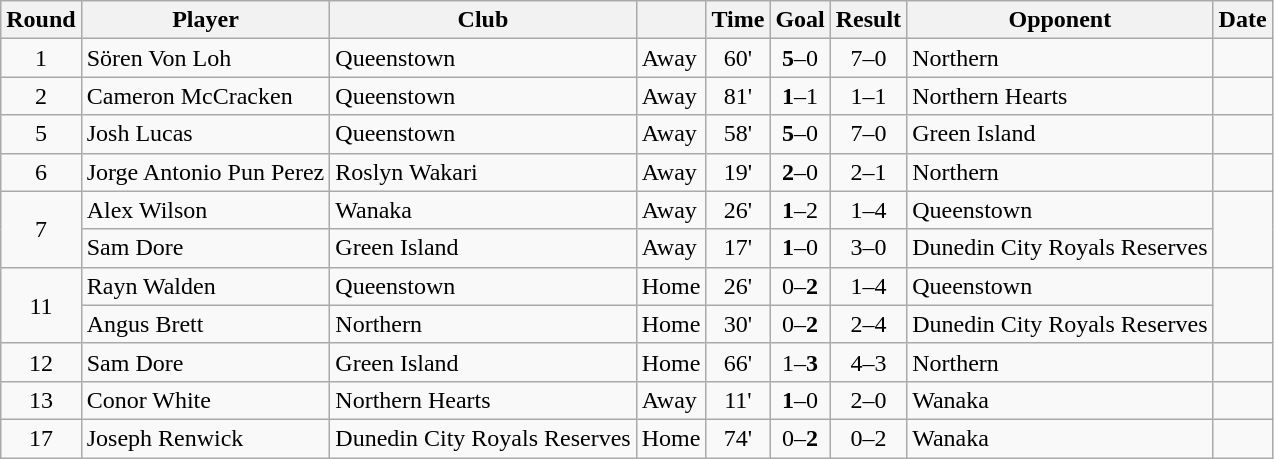<table class="wikitable">
<tr>
<th>Round</th>
<th>Player</th>
<th>Club</th>
<th></th>
<th>Time</th>
<th class="unsortable">Goal</th>
<th class="unsortable">Result</th>
<th>Opponent</th>
<th>Date</th>
</tr>
<tr>
<td align=center>1</td>
<td>Sören Von Loh</td>
<td>Queenstown</td>
<td>Away</td>
<td align=center>60'</td>
<td align=center><strong>5</strong>–0</td>
<td align=center>7–0</td>
<td>Northern</td>
<td></td>
</tr>
<tr>
<td align=center>2</td>
<td>Cameron McCracken</td>
<td>Queenstown</td>
<td>Away</td>
<td align=center>81'</td>
<td align=center><strong>1</strong>–1</td>
<td align=center>1–1</td>
<td>Northern Hearts</td>
<td></td>
</tr>
<tr>
<td align=center>5</td>
<td>Josh Lucas</td>
<td>Queenstown</td>
<td>Away</td>
<td align=center>58'</td>
<td align=center><strong>5</strong>–0</td>
<td align=center>7–0</td>
<td>Green Island</td>
<td></td>
</tr>
<tr>
<td align=center>6</td>
<td>Jorge Antonio Pun Perez</td>
<td>Roslyn Wakari</td>
<td>Away</td>
<td align=center>19'</td>
<td align=center><strong>2</strong>–0</td>
<td align=center>2–1</td>
<td>Northern</td>
<td></td>
</tr>
<tr>
<td align=center rowspan=2>7</td>
<td>Alex Wilson</td>
<td>Wanaka</td>
<td>Away</td>
<td align=center>26'</td>
<td align=center><strong>1</strong>–2</td>
<td align=center>1–4</td>
<td>Queenstown</td>
<td rowspan=2></td>
</tr>
<tr>
<td>Sam Dore</td>
<td>Green Island</td>
<td>Away</td>
<td align=center>17'</td>
<td align=center><strong>1</strong>–0</td>
<td align=center>3–0</td>
<td>Dunedin City Royals Reserves</td>
</tr>
<tr>
<td align=center rowspan=2>11</td>
<td>Rayn Walden</td>
<td>Queenstown</td>
<td>Home</td>
<td align=center>26'</td>
<td align=center>0–<strong>2</strong></td>
<td align=center>1–4</td>
<td>Queenstown</td>
<td rowspan=2></td>
</tr>
<tr>
<td>Angus Brett</td>
<td>Northern</td>
<td>Home</td>
<td align=center>30'</td>
<td align=center>0–<strong>2</strong></td>
<td align=center>2–4</td>
<td>Dunedin City Royals Reserves</td>
</tr>
<tr>
<td align=center>12</td>
<td>Sam Dore</td>
<td>Green Island</td>
<td>Home</td>
<td align=center>66'</td>
<td align=center>1–<strong>3</strong></td>
<td align=center>4–3</td>
<td>Northern</td>
<td></td>
</tr>
<tr>
<td align=center>13</td>
<td>Conor White</td>
<td>Northern Hearts</td>
<td>Away</td>
<td align=center>11'</td>
<td align=center><strong>1</strong>–0</td>
<td align=center>2–0</td>
<td>Wanaka</td>
<td></td>
</tr>
<tr>
<td align=center>17</td>
<td>Joseph Renwick</td>
<td>Dunedin City Royals Reserves</td>
<td>Home</td>
<td align=center>74'</td>
<td align=center>0–<strong>2</strong></td>
<td align=center>0–2</td>
<td>Wanaka</td>
<td></td>
</tr>
</table>
